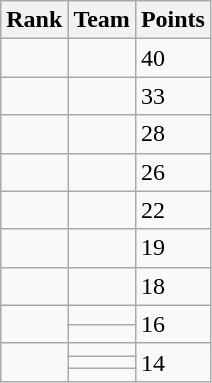<table class=wikitable>
<tr>
<th>Rank</th>
<th>Team</th>
<th>Points</th>
</tr>
<tr>
<td></td>
<td></td>
<td>40</td>
</tr>
<tr>
<td></td>
<td></td>
<td>33</td>
</tr>
<tr>
<td></td>
<td></td>
<td>28</td>
</tr>
<tr>
<td></td>
<td></td>
<td>26</td>
</tr>
<tr>
<td></td>
<td></td>
<td>22</td>
</tr>
<tr>
<td></td>
<td></td>
<td>19</td>
</tr>
<tr>
<td></td>
<td></td>
<td>18</td>
</tr>
<tr>
<td rowspan=2></td>
<td></td>
<td rowspan=2>16</td>
</tr>
<tr>
<td></td>
</tr>
<tr>
<td rowspan=3></td>
<td></td>
<td rowspan=3>14</td>
</tr>
<tr>
<td></td>
</tr>
<tr>
<td></td>
</tr>
</table>
